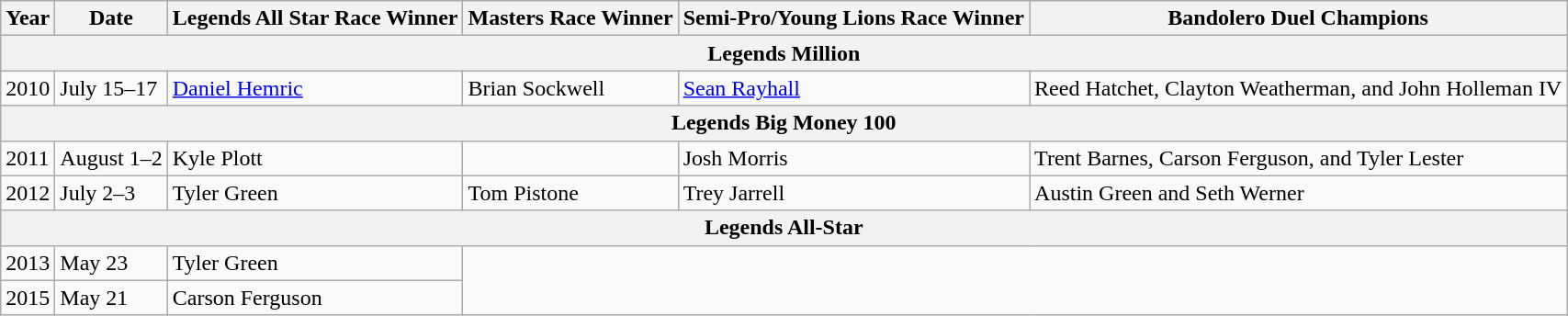<table class="wikitable">
<tr>
<th>Year</th>
<th>Date</th>
<th>Legends All Star Race Winner</th>
<th>Masters Race Winner</th>
<th>Semi-Pro/Young Lions Race Winner</th>
<th>Bandolero Duel Champions</th>
</tr>
<tr>
<th colspan=8>Legends Million</th>
</tr>
<tr>
<td>2010</td>
<td>July 15–17</td>
<td><a href='#'>Daniel Hemric</a></td>
<td>Brian Sockwell</td>
<td><a href='#'>Sean Rayhall</a></td>
<td>Reed Hatchet, Clayton Weatherman, and John Holleman IV</td>
</tr>
<tr>
<th colspan=8>Legends Big Money 100</th>
</tr>
<tr>
<td>2011</td>
<td>August 1–2</td>
<td>Kyle Plott</td>
<td></td>
<td>Josh Morris</td>
<td>Trent Barnes, Carson Ferguson, and Tyler Lester</td>
</tr>
<tr>
<td>2012</td>
<td>July 2–3</td>
<td>Tyler Green</td>
<td>Tom Pistone</td>
<td>Trey Jarrell </td>
<td>Austin Green and Seth Werner</td>
</tr>
<tr>
<th colspan=8>Legends All-Star</th>
</tr>
<tr>
<td>2013</td>
<td>May 23</td>
<td>Tyler Green</td>
</tr>
<tr>
<td>2015</td>
<td>May 21</td>
<td>Carson Ferguson</td>
</tr>
</table>
